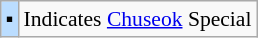<table class="wikitable" style="font-size:90%;">
<tr>
<td style="background-color:#bbddff">▪︎</td>
<td>Indicates <a href='#'>Chuseok</a> Special  </td>
</tr>
</table>
